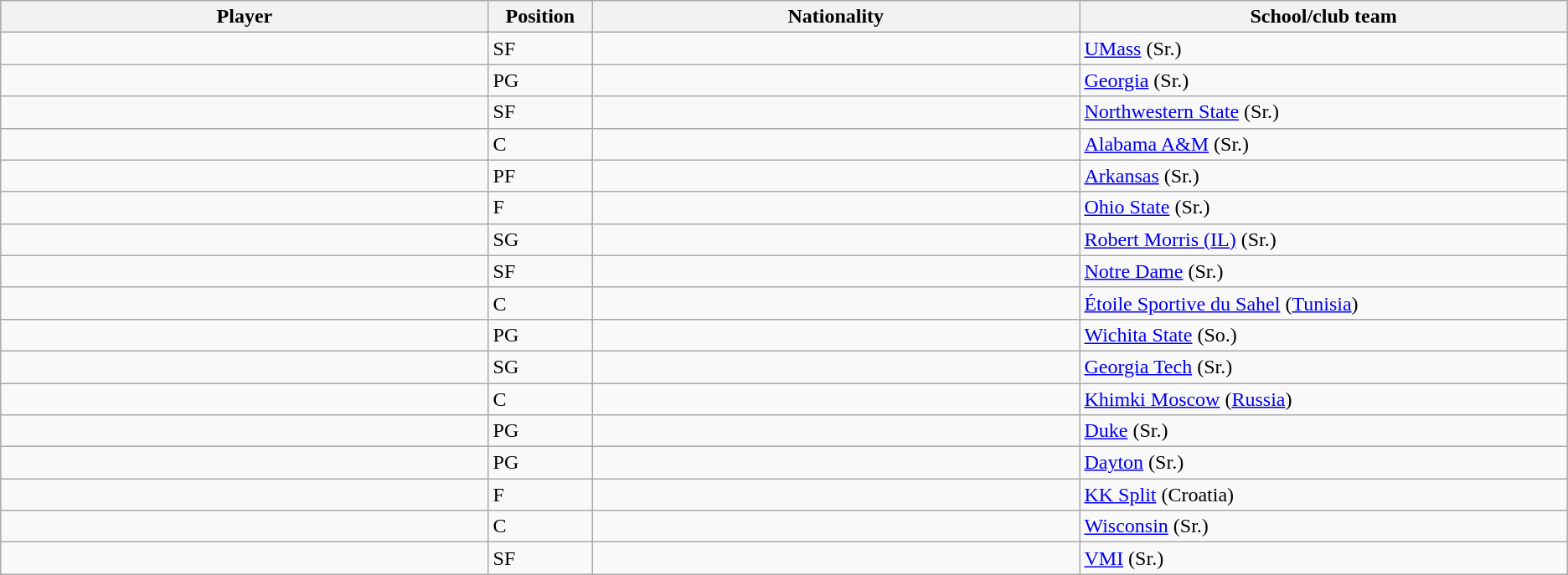<table class="wikitable sortable sortable">
<tr>
<th style="width:12%;">Player</th>
<th style="width:1%;">Position</th>
<th style="width:12%;">Nationality</th>
<th style="width:12%;">School/club team</th>
</tr>
<tr>
<td></td>
<td>SF</td>
<td></td>
<td><a href='#'>UMass</a> (Sr.)</td>
</tr>
<tr>
<td></td>
<td>PG</td>
<td></td>
<td><a href='#'>Georgia</a> (Sr.)</td>
</tr>
<tr>
<td></td>
<td>SF</td>
<td></td>
<td><a href='#'>Northwestern State</a> (Sr.)</td>
</tr>
<tr>
<td></td>
<td>C</td>
<td></td>
<td><a href='#'>Alabama A&M</a> (Sr.)</td>
</tr>
<tr>
<td></td>
<td>PF</td>
<td></td>
<td><a href='#'>Arkansas</a> (Sr.)</td>
</tr>
<tr>
<td></td>
<td>F</td>
<td></td>
<td><a href='#'>Ohio State</a> (Sr.)</td>
</tr>
<tr>
<td></td>
<td>SG</td>
<td></td>
<td><a href='#'>Robert Morris (IL)</a> (Sr.)</td>
</tr>
<tr>
<td></td>
<td>SF</td>
<td></td>
<td><a href='#'>Notre Dame</a> (Sr.)</td>
</tr>
<tr>
<td></td>
<td>C</td>
<td></td>
<td><a href='#'>Étoile Sportive du Sahel</a> (<a href='#'>Tunisia</a>)</td>
</tr>
<tr>
<td></td>
<td>PG</td>
<td></td>
<td><a href='#'>Wichita State</a> (So.)</td>
</tr>
<tr>
<td></td>
<td>SG</td>
<td></td>
<td><a href='#'>Georgia Tech</a> (Sr.)</td>
</tr>
<tr>
<td></td>
<td>C</td>
<td></td>
<td><a href='#'>Khimki Moscow</a> (<a href='#'>Russia</a>)</td>
</tr>
<tr>
<td></td>
<td>PG</td>
<td></td>
<td><a href='#'>Duke</a> (Sr.)</td>
</tr>
<tr>
<td></td>
<td>PG</td>
<td></td>
<td><a href='#'>Dayton</a> (Sr.)</td>
</tr>
<tr>
<td></td>
<td>F</td>
<td></td>
<td><a href='#'>KK Split</a> (Croatia)</td>
</tr>
<tr>
<td></td>
<td>C</td>
<td></td>
<td><a href='#'>Wisconsin</a> (Sr.)</td>
</tr>
<tr>
<td></td>
<td>SF</td>
<td></td>
<td><a href='#'>VMI</a> (Sr.)</td>
</tr>
</table>
